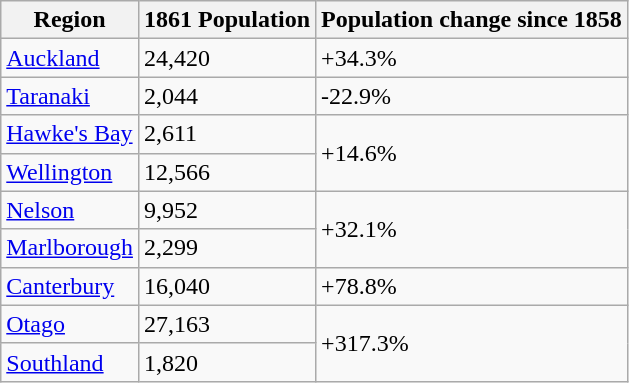<table class="wikitable">
<tr>
<th>Region</th>
<th>1861 Population</th>
<th>Population change since 1858</th>
</tr>
<tr>
<td><a href='#'>Auckland</a></td>
<td>24,420</td>
<td>+34.3%</td>
</tr>
<tr>
<td><a href='#'>Taranaki</a></td>
<td>2,044</td>
<td>-22.9%</td>
</tr>
<tr>
<td><a href='#'>Hawke's Bay</a></td>
<td>2,611</td>
<td rowspan="2">+14.6%</td>
</tr>
<tr>
<td><a href='#'>Wellington</a></td>
<td>12,566</td>
</tr>
<tr>
<td><a href='#'>Nelson</a></td>
<td>9,952</td>
<td rowspan="2">+32.1%</td>
</tr>
<tr>
<td><a href='#'>Marlborough</a></td>
<td>2,299</td>
</tr>
<tr>
<td><a href='#'>Canterbury</a></td>
<td>16,040</td>
<td>+78.8%</td>
</tr>
<tr>
<td><a href='#'>Otago</a></td>
<td>27,163</td>
<td rowspan="2">+317.3%</td>
</tr>
<tr>
<td><a href='#'>Southland</a></td>
<td>1,820</td>
</tr>
</table>
